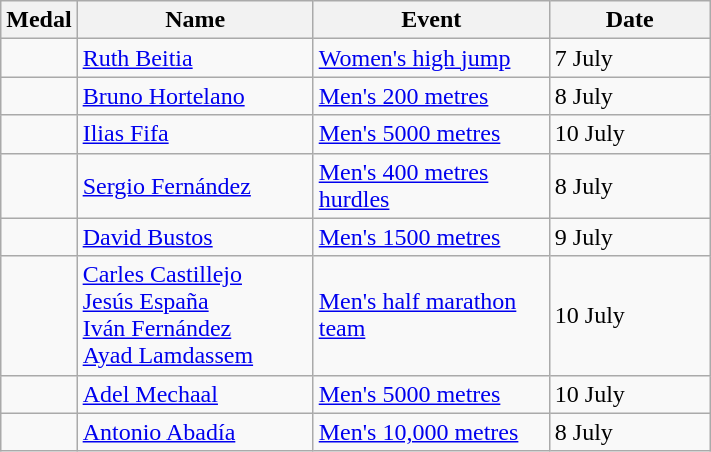<table class="wikitable sortable" style="font-size:100%">
<tr>
<th>Medal</th>
<th width=150>Name</th>
<th width=150>Event</th>
<th width=100>Date</th>
</tr>
<tr>
<td></td>
<td><a href='#'>Ruth Beitia</a></td>
<td><a href='#'>Women's high jump</a></td>
<td>7 July</td>
</tr>
<tr>
<td></td>
<td><a href='#'>Bruno Hortelano</a></td>
<td><a href='#'>Men's 200 metres</a></td>
<td>8 July</td>
</tr>
<tr>
<td></td>
<td><a href='#'>Ilias Fifa</a></td>
<td><a href='#'>Men's 5000 metres</a></td>
<td>10 July</td>
</tr>
<tr>
<td></td>
<td><a href='#'>Sergio Fernández</a></td>
<td><a href='#'>Men's 400 metres hurdles</a></td>
<td>8 July</td>
</tr>
<tr>
<td></td>
<td><a href='#'>David Bustos</a></td>
<td><a href='#'>Men's 1500 metres</a></td>
<td>9 July</td>
</tr>
<tr>
<td></td>
<td><a href='#'>Carles Castillejo</a><br><a href='#'>Jesús España</a><br><a href='#'>Iván Fernández</a><br><a href='#'>Ayad Lamdassem</a></td>
<td><a href='#'>Men's half marathon team</a></td>
<td>10 July</td>
</tr>
<tr>
<td></td>
<td><a href='#'>Adel Mechaal</a></td>
<td><a href='#'>Men's 5000 metres</a></td>
<td>10 July</td>
</tr>
<tr>
<td></td>
<td><a href='#'>Antonio Abadía</a></td>
<td><a href='#'>Men's 10,000 metres</a></td>
<td>8 July</td>
</tr>
</table>
